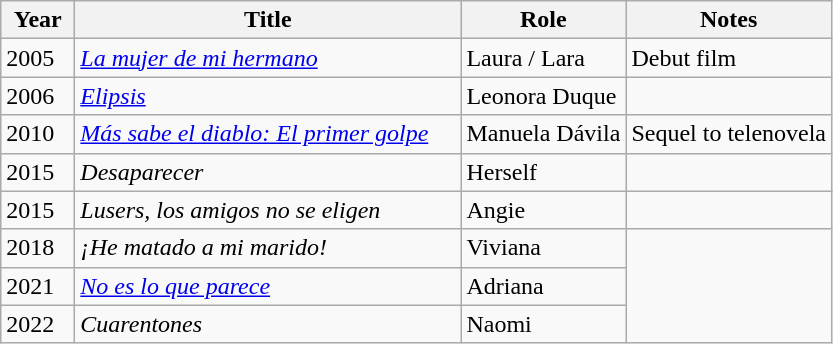<table class="wikitable sortable">
<tr>
<th width="42">Year</th>
<th width="250">Title</th>
<th>Role</th>
<th class="unsortable">Notes</th>
</tr>
<tr>
<td>2005</td>
<td><em><a href='#'>La mujer de mi hermano</a></em></td>
<td>Laura / Lara</td>
<td>Debut film</td>
</tr>
<tr>
<td>2006</td>
<td><em><a href='#'>Elipsis</a></em></td>
<td>Leonora Duque</td>
<td></td>
</tr>
<tr>
<td>2010</td>
<td><em><a href='#'>Más sabe el diablo: El primer golpe</a></em></td>
<td>Manuela Dávila</td>
<td>Sequel to telenovela</td>
</tr>
<tr>
<td>2015</td>
<td><em>Desaparecer</em></td>
<td>Herself</td>
<td></td>
</tr>
<tr>
<td>2015</td>
<td><em>Lusers, los amigos no se eligen</em></td>
<td>Angie</td>
<td></td>
</tr>
<tr>
<td>2018</td>
<td><em>¡He matado a mi marido!</em></td>
<td>Viviana</td>
</tr>
<tr>
<td>2021</td>
<td><em><a href='#'>No es lo que parece</a></em></td>
<td>Adriana</td>
</tr>
<tr>
<td>2022</td>
<td><em>Cuarentones</td>
<td>Naomi</td>
</tr>
</table>
